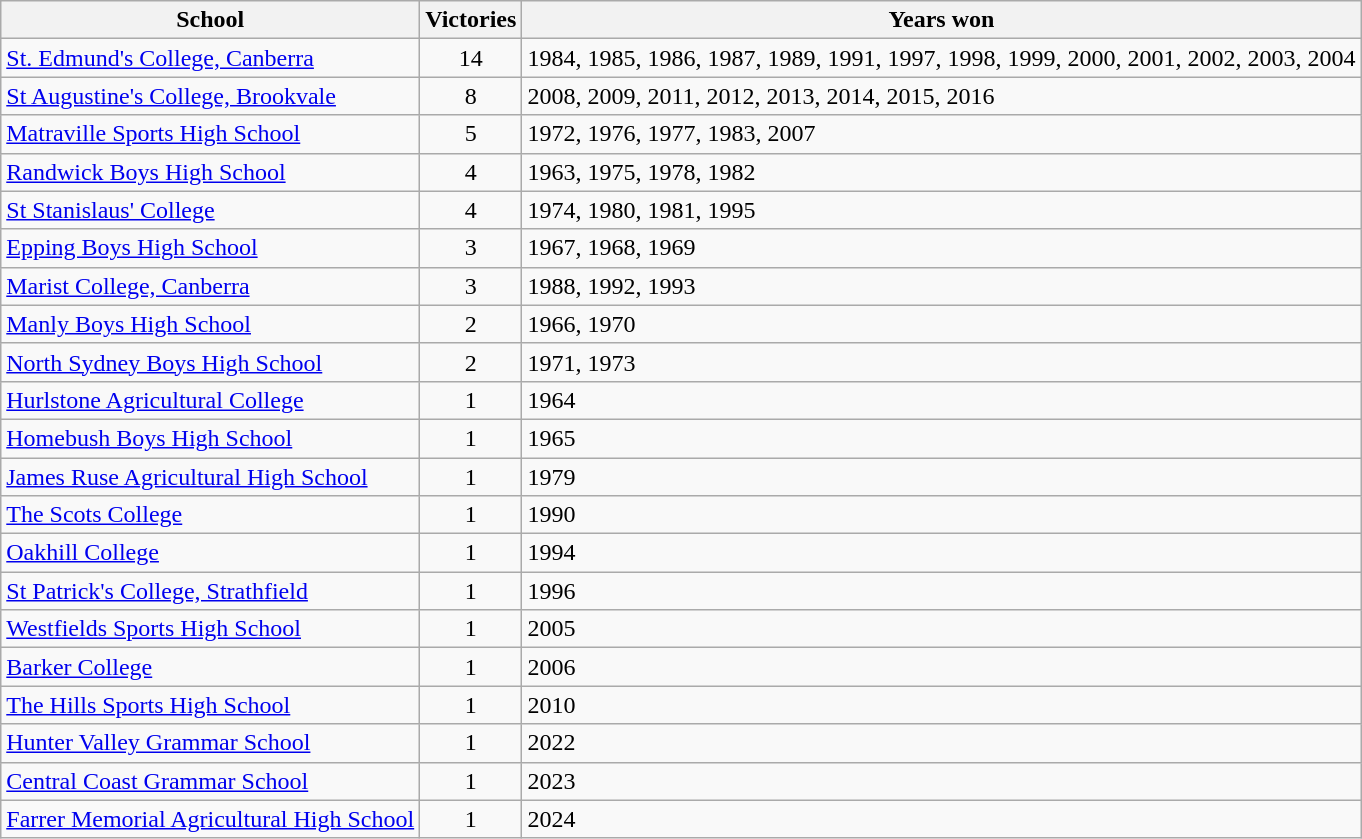<table class="wikitable">
<tr>
<th>School</th>
<th>Victories</th>
<th>Years won</th>
</tr>
<tr>
<td><a href='#'>St. Edmund's College, Canberra</a></td>
<td align="center">14</td>
<td>1984, 1985, 1986, 1987, 1989, 1991, 1997, 1998, 1999, 2000, 2001, 2002, 2003, 2004</td>
</tr>
<tr>
<td><a href='#'>St Augustine's College, Brookvale</a></td>
<td align="center">8</td>
<td>2008, 2009, 2011, 2012, 2013, 2014, 2015, 2016</td>
</tr>
<tr>
<td><a href='#'>Matraville Sports High School</a></td>
<td align="center">5</td>
<td>1972, 1976, 1977, 1983, 2007</td>
</tr>
<tr>
<td><a href='#'>Randwick Boys High School</a></td>
<td align="center">4</td>
<td>1963, 1975, 1978, 1982</td>
</tr>
<tr>
<td><a href='#'>St Stanislaus' College</a></td>
<td align="center">4</td>
<td>1974, 1980, 1981, 1995</td>
</tr>
<tr>
<td><a href='#'>Epping Boys High School</a></td>
<td align="center">3</td>
<td>1967, 1968, 1969</td>
</tr>
<tr>
<td><a href='#'>Marist College, Canberra</a></td>
<td align="center">3</td>
<td>1988, 1992, 1993</td>
</tr>
<tr>
<td><a href='#'>Manly Boys High School</a></td>
<td align="center">2</td>
<td>1966, 1970</td>
</tr>
<tr>
<td><a href='#'>North Sydney Boys High School</a></td>
<td align="center">2</td>
<td>1971, 1973</td>
</tr>
<tr>
<td><a href='#'>Hurlstone Agricultural College</a></td>
<td align="center">1</td>
<td>1964</td>
</tr>
<tr>
<td><a href='#'>Homebush Boys High School</a></td>
<td align="center">1</td>
<td>1965</td>
</tr>
<tr>
<td><a href='#'>James Ruse Agricultural High School</a></td>
<td align="center">1</td>
<td>1979</td>
</tr>
<tr>
<td><a href='#'>The Scots College</a></td>
<td align="center">1</td>
<td>1990</td>
</tr>
<tr>
<td><a href='#'>Oakhill College</a></td>
<td align="center">1</td>
<td>1994</td>
</tr>
<tr>
<td><a href='#'>St Patrick's College, Strathfield</a></td>
<td align="center">1</td>
<td>1996</td>
</tr>
<tr>
<td><a href='#'>Westfields Sports High School</a></td>
<td align="center">1</td>
<td>2005</td>
</tr>
<tr>
<td><a href='#'>Barker College</a></td>
<td align="center">1</td>
<td>2006</td>
</tr>
<tr>
<td><a href='#'>The Hills Sports High School</a></td>
<td align="center">1</td>
<td>2010</td>
</tr>
<tr>
<td><a href='#'>Hunter Valley Grammar School</a></td>
<td align="center">1</td>
<td>2022</td>
</tr>
<tr>
<td><a href='#'>Central Coast Grammar School</a></td>
<td align="center">1</td>
<td>2023</td>
</tr>
<tr>
<td><a href='#'>Farrer Memorial Agricultural High School</a></td>
<td align="center">1</td>
<td>2024</td>
</tr>
</table>
